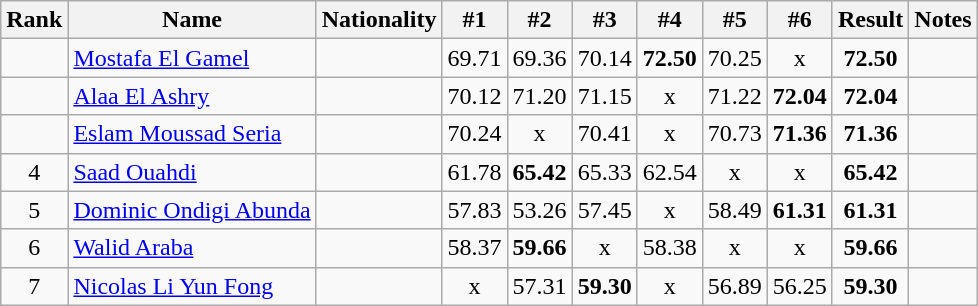<table class="wikitable sortable" style="text-align:center">
<tr>
<th>Rank</th>
<th>Name</th>
<th>Nationality</th>
<th>#1</th>
<th>#2</th>
<th>#3</th>
<th>#4</th>
<th>#5</th>
<th>#6</th>
<th>Result</th>
<th>Notes</th>
</tr>
<tr>
<td></td>
<td align=left><a href='#'>Mostafa El Gamel</a></td>
<td align=left></td>
<td>69.71</td>
<td>69.36</td>
<td>70.14</td>
<td><strong>72.50</strong></td>
<td>70.25</td>
<td>x</td>
<td><strong>72.50</strong></td>
<td></td>
</tr>
<tr>
<td></td>
<td align=left><a href='#'>Alaa El Ashry</a></td>
<td align=left></td>
<td>70.12</td>
<td>71.20</td>
<td>71.15</td>
<td>x</td>
<td>71.22</td>
<td><strong>72.04</strong></td>
<td><strong>72.04</strong></td>
<td></td>
</tr>
<tr>
<td></td>
<td align=left><a href='#'>Eslam Moussad Seria</a></td>
<td align=left></td>
<td>70.24</td>
<td>x</td>
<td>70.41</td>
<td>x</td>
<td>70.73</td>
<td><strong>71.36</strong></td>
<td><strong>71.36</strong></td>
<td></td>
</tr>
<tr>
<td>4</td>
<td align=left><a href='#'>Saad Ouahdi</a></td>
<td align=left></td>
<td>61.78</td>
<td><strong>65.42</strong></td>
<td>65.33</td>
<td>62.54</td>
<td>x</td>
<td>x</td>
<td><strong>65.42</strong></td>
<td></td>
</tr>
<tr>
<td>5</td>
<td align=left><a href='#'>Dominic Ondigi Abunda</a></td>
<td align=left></td>
<td>57.83</td>
<td>53.26</td>
<td>57.45</td>
<td>x</td>
<td>58.49</td>
<td><strong>61.31</strong></td>
<td><strong>61.31</strong></td>
<td></td>
</tr>
<tr>
<td>6</td>
<td align=left><a href='#'>Walid Araba</a></td>
<td align=left></td>
<td>58.37</td>
<td><strong>59.66</strong></td>
<td>x</td>
<td>58.38</td>
<td>x</td>
<td>x</td>
<td><strong>59.66</strong></td>
<td></td>
</tr>
<tr>
<td>7</td>
<td align=left><a href='#'>Nicolas Li Yun Fong</a></td>
<td align=left></td>
<td>x</td>
<td>57.31</td>
<td><strong>59.30</strong></td>
<td>x</td>
<td>56.89</td>
<td>56.25</td>
<td><strong>59.30</strong></td>
<td></td>
</tr>
</table>
